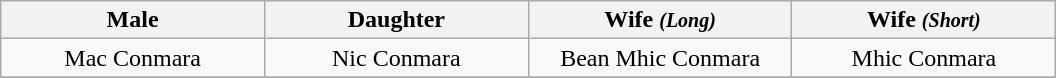<table class="wikitable" style="text-align:right">
<tr>
<th width=20%>Male</th>
<th width=20%>Daughter</th>
<th width=20%>Wife <em><small>(Long)</small></em></th>
<th width=20%>Wife <em><small>(Short)</small></em></th>
</tr>
<tr>
<td align="center">Mac Conmara</td>
<td align="center">Nic Conmara</td>
<td align="center">Bean Mhic Conmara</td>
<td align="center">Mhic Conmara</td>
</tr>
<tr>
</tr>
</table>
